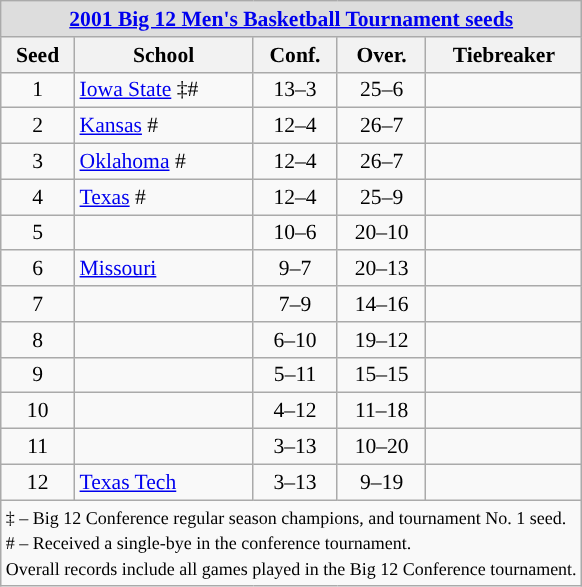<table class="wikitable" style="white-space:nowrap; font-size:90%;text-align:center">
<tr>
<td colspan="10" style="text-align:center; background:#DDDDDD; font:#000000"><strong><a href='#'>2001 Big 12 Men's Basketball Tournament seeds</a></strong></td>
</tr>
<tr bgcolor="#efefef">
<th>Seed</th>
<th>School</th>
<th>Conf.</th>
<th>Over.</th>
<th>Tiebreaker</th>
</tr>
<tr>
<td>1</td>
<td align=left><a href='#'>Iowa State</a> ‡#</td>
<td>13–3</td>
<td>25–6</td>
<td></td>
</tr>
<tr>
<td>2</td>
<td align=left><a href='#'>Kansas</a> #</td>
<td>12–4</td>
<td>26–7</td>
<td></td>
</tr>
<tr>
<td>3</td>
<td align=left><a href='#'>Oklahoma</a> #</td>
<td>12–4</td>
<td>26–7</td>
<td></td>
</tr>
<tr>
<td>4</td>
<td align=left><a href='#'>Texas</a> #</td>
<td>12–4</td>
<td>25–9</td>
<td></td>
</tr>
<tr>
<td>5</td>
<td align=left></td>
<td>10–6</td>
<td>20–10</td>
<td></td>
</tr>
<tr>
<td>6</td>
<td align=left><a href='#'>Missouri</a></td>
<td>9–7</td>
<td>20–13</td>
<td></td>
</tr>
<tr>
<td>7</td>
<td align=left></td>
<td>7–9</td>
<td>14–16</td>
<td></td>
</tr>
<tr>
<td>8</td>
<td align=left></td>
<td>6–10</td>
<td>19–12</td>
<td></td>
</tr>
<tr>
<td>9</td>
<td align=left></td>
<td>5–11</td>
<td>15–15</td>
<td></td>
</tr>
<tr>
<td>10</td>
<td align=left></td>
<td>4–12</td>
<td>11–18</td>
<td></td>
</tr>
<tr>
<td>11</td>
<td align=left></td>
<td>3–13</td>
<td>10–20</td>
<td></td>
</tr>
<tr>
<td>12</td>
<td align=left><a href='#'>Texas Tech</a></td>
<td>3–13</td>
<td>9–19</td>
<td></td>
</tr>
<tr>
<td colspan="10" style="text-align:left;"><small>‡ – Big 12 Conference regular season champions, and tournament No. 1 seed.<br># – Received a single-bye in the conference tournament.<br>Overall records include all games played in the Big 12 Conference tournament.</small></td>
</tr>
</table>
